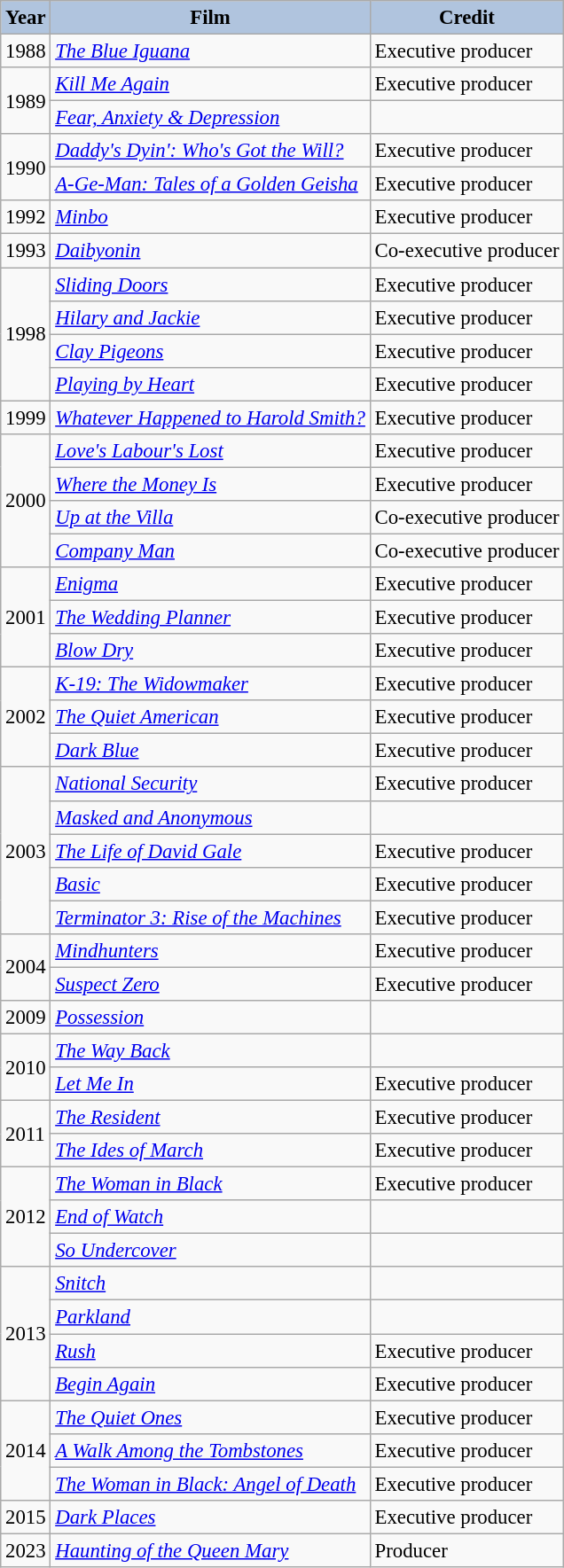<table class="wikitable" style="font-size:95%;">
<tr>
<th style="background:#B0C4DE;">Year</th>
<th style="background:#B0C4DE;">Film</th>
<th style="background:#B0C4DE;">Credit</th>
</tr>
<tr>
<td>1988</td>
<td><em><a href='#'>The Blue Iguana</a></em></td>
<td>Executive producer</td>
</tr>
<tr>
<td rowspan=2>1989</td>
<td><em><a href='#'>Kill Me Again</a></em></td>
<td>Executive producer</td>
</tr>
<tr>
<td><em><a href='#'>Fear, Anxiety & Depression</a></em></td>
<td></td>
</tr>
<tr>
<td rowspan=2>1990</td>
<td><em><a href='#'>Daddy's Dyin': Who's Got the Will?</a></em></td>
<td>Executive producer</td>
</tr>
<tr>
<td><em><a href='#'>A-Ge-Man: Tales of a Golden Geisha</a></em></td>
<td>Executive producer</td>
</tr>
<tr>
<td>1992</td>
<td><em><a href='#'>Minbo</a></em></td>
<td>Executive producer</td>
</tr>
<tr>
<td>1993</td>
<td><em><a href='#'>Daibyonin</a></em></td>
<td>Co-executive producer</td>
</tr>
<tr>
<td rowspan=4>1998</td>
<td><em><a href='#'>Sliding Doors</a></em></td>
<td>Executive producer</td>
</tr>
<tr>
<td><em><a href='#'>Hilary and Jackie</a></em></td>
<td>Executive producer</td>
</tr>
<tr>
<td><em><a href='#'>Clay Pigeons</a></em></td>
<td>Executive producer</td>
</tr>
<tr>
<td><em><a href='#'>Playing by Heart</a></em></td>
<td>Executive producer</td>
</tr>
<tr>
<td>1999</td>
<td><em><a href='#'>Whatever Happened to Harold Smith?</a></em></td>
<td>Executive producer</td>
</tr>
<tr>
<td rowspan=4>2000</td>
<td><em><a href='#'>Love's Labour's Lost</a></em></td>
<td>Executive producer</td>
</tr>
<tr>
<td><em><a href='#'>Where the Money Is</a></em></td>
<td>Executive producer</td>
</tr>
<tr>
<td><em><a href='#'>Up at the Villa</a></em></td>
<td>Co-executive producer</td>
</tr>
<tr>
<td><em><a href='#'>Company Man</a></em></td>
<td>Co-executive producer</td>
</tr>
<tr>
<td rowspan=3>2001</td>
<td><em><a href='#'>Enigma</a></em></td>
<td>Executive producer</td>
</tr>
<tr>
<td><em><a href='#'>The Wedding Planner</a></em></td>
<td>Executive producer</td>
</tr>
<tr>
<td><em><a href='#'>Blow Dry</a></em></td>
<td>Executive producer</td>
</tr>
<tr>
<td rowspan=3>2002</td>
<td><em><a href='#'>K-19: The Widowmaker</a></em></td>
<td>Executive producer</td>
</tr>
<tr>
<td><em><a href='#'>The Quiet American</a></em></td>
<td>Executive producer</td>
</tr>
<tr>
<td><em><a href='#'>Dark Blue</a></em></td>
<td>Executive producer</td>
</tr>
<tr>
<td rowspan=5>2003</td>
<td><em><a href='#'>National Security</a></em></td>
<td>Executive producer</td>
</tr>
<tr>
<td><em><a href='#'>Masked and Anonymous</a></em></td>
<td></td>
</tr>
<tr>
<td><em><a href='#'>The Life of David Gale</a></em></td>
<td>Executive producer</td>
</tr>
<tr>
<td><em><a href='#'>Basic</a></em></td>
<td>Executive producer</td>
</tr>
<tr>
<td><em><a href='#'>Terminator 3: Rise of the Machines</a></em></td>
<td>Executive producer</td>
</tr>
<tr>
<td rowspan=2>2004</td>
<td><em><a href='#'>Mindhunters</a></em></td>
<td>Executive producer</td>
</tr>
<tr>
<td><em><a href='#'>Suspect Zero</a></em></td>
<td>Executive producer</td>
</tr>
<tr>
<td>2009</td>
<td><em><a href='#'>Possession</a></em></td>
<td></td>
</tr>
<tr>
<td rowspan=2>2010</td>
<td><em><a href='#'>The Way Back</a></em></td>
<td></td>
</tr>
<tr>
<td><em><a href='#'>Let Me In</a></em></td>
<td>Executive producer</td>
</tr>
<tr>
<td rowspan=2>2011</td>
<td><em><a href='#'>The Resident</a></em></td>
<td>Executive producer</td>
</tr>
<tr>
<td><em><a href='#'>The Ides of March</a></em></td>
<td>Executive producer</td>
</tr>
<tr>
<td rowspan=3>2012</td>
<td><em><a href='#'>The Woman in Black</a></em></td>
<td>Executive producer</td>
</tr>
<tr>
<td><em><a href='#'>End of Watch</a></em></td>
<td></td>
</tr>
<tr>
<td><em><a href='#'>So Undercover</a></em></td>
<td></td>
</tr>
<tr>
<td rowspan=4>2013</td>
<td><em><a href='#'>Snitch</a></em></td>
<td></td>
</tr>
<tr>
<td><em><a href='#'>Parkland</a></em></td>
<td></td>
</tr>
<tr>
<td><em><a href='#'>Rush</a></em></td>
<td>Executive producer</td>
</tr>
<tr>
<td><em><a href='#'>Begin Again</a></em></td>
<td>Executive producer</td>
</tr>
<tr>
<td rowspan=3>2014</td>
<td><em><a href='#'>The Quiet Ones</a></em></td>
<td>Executive producer</td>
</tr>
<tr>
<td><em><a href='#'>A Walk Among the Tombstones</a></em></td>
<td>Executive producer</td>
</tr>
<tr>
<td><em><a href='#'>The Woman in Black: Angel of Death</a></em></td>
<td>Executive producer</td>
</tr>
<tr>
<td>2015</td>
<td><em><a href='#'>Dark Places</a></em></td>
<td>Executive producer</td>
</tr>
<tr>
<td>2023</td>
<td><em><a href='#'>Haunting of the Queen Mary</a></em></td>
<td>Producer</td>
</tr>
</table>
